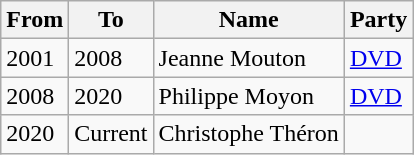<table class="wikitable">
<tr>
<th>From</th>
<th>To</th>
<th>Name</th>
<th>Party</th>
</tr>
<tr>
<td>2001</td>
<td>2008</td>
<td>Jeanne Mouton</td>
<td><a href='#'>DVD</a></td>
</tr>
<tr>
<td>2008</td>
<td>2020</td>
<td>Philippe Moyon</td>
<td><a href='#'>DVD</a></td>
</tr>
<tr>
<td>2020</td>
<td>Current</td>
<td>Christophe Théron</td>
<td></td>
</tr>
</table>
